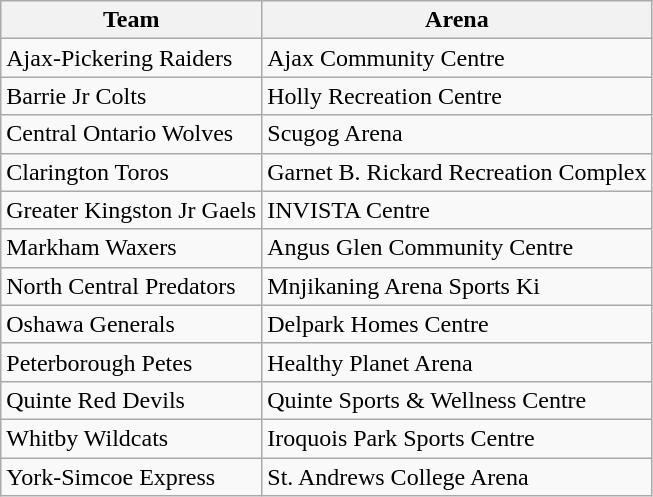<table class="wikitable">
<tr>
<th>Team</th>
<th>Arena</th>
</tr>
<tr>
<td>Ajax-Pickering Raiders</td>
<td>Ajax Community Centre</td>
</tr>
<tr>
<td>Barrie Jr Colts</td>
<td>Holly Recreation Centre</td>
</tr>
<tr>
<td>Central Ontario Wolves</td>
<td>Scugog Arena</td>
</tr>
<tr>
<td>Clarington Toros</td>
<td>Garnet B. Rickard Recreation Complex</td>
</tr>
<tr>
<td>Greater Kingston Jr Gaels</td>
<td>INVISTA Centre</td>
</tr>
<tr>
<td>Markham Waxers</td>
<td>Angus Glen Community Centre</td>
</tr>
<tr>
<td>North Central Predators</td>
<td>Mnjikaning Arena Sports Ki</td>
</tr>
<tr>
<td>Oshawa Generals</td>
<td>Delpark Homes Centre</td>
</tr>
<tr>
<td>Peterborough Petes</td>
<td>Healthy Planet Arena</td>
</tr>
<tr>
<td>Quinte Red Devils</td>
<td>Quinte Sports & Wellness Centre</td>
</tr>
<tr>
<td>Whitby Wildcats</td>
<td>Iroquois Park Sports Centre</td>
</tr>
<tr>
<td>York-Simcoe Express</td>
<td>St. Andrews College Arena</td>
</tr>
</table>
